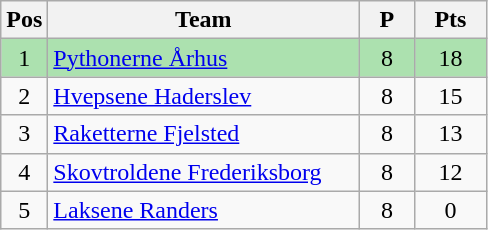<table class="wikitable" style="font-size: 100%">
<tr>
<th width=20>Pos</th>
<th width=200>Team</th>
<th width=30>P</th>
<th width=40>Pts</th>
</tr>
<tr align=center style="background:#ACE1AF;">
<td>1</td>
<td align="left"><a href='#'>Pythonerne Århus</a></td>
<td>8</td>
<td>18</td>
</tr>
<tr align=center>
<td>2</td>
<td align="left"><a href='#'>Hvepsene Haderslev</a></td>
<td>8</td>
<td>15</td>
</tr>
<tr align=center>
<td>3</td>
<td align="left"><a href='#'>Raketterne Fjelsted</a></td>
<td>8</td>
<td>13</td>
</tr>
<tr align=center>
<td>4</td>
<td align="left"><a href='#'>Skovtroldene Frederiksborg</a></td>
<td>8</td>
<td>12</td>
</tr>
<tr align=center>
<td>5</td>
<td align="left"><a href='#'>Laksene Randers</a></td>
<td>8</td>
<td>0</td>
</tr>
</table>
